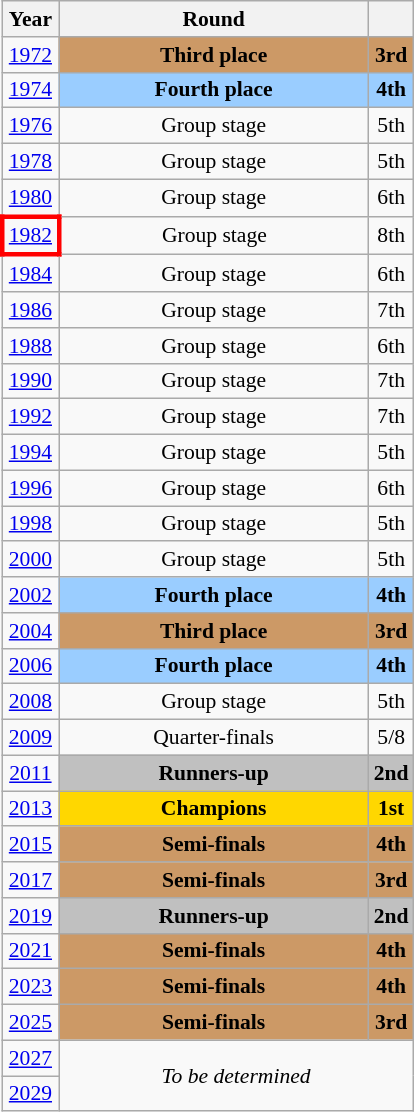<table class="wikitable" style="text-align: center; font-size:90%">
<tr>
<th>Year</th>
<th style="width:200px">Round</th>
<th></th>
</tr>
<tr>
<td><a href='#'>1972</a></td>
<td bgcolor="cc9966"><strong>Third place</strong></td>
<td bgcolor="cc9966"><strong>3rd</strong></td>
</tr>
<tr>
<td><a href='#'>1974</a></td>
<td bgcolor="9acdff"><strong>Fourth place</strong></td>
<td bgcolor="9acdff"><strong>4th</strong></td>
</tr>
<tr>
<td><a href='#'>1976</a></td>
<td>Group stage</td>
<td>5th</td>
</tr>
<tr>
<td><a href='#'>1978</a></td>
<td>Group stage</td>
<td>5th</td>
</tr>
<tr>
<td><a href='#'>1980</a></td>
<td>Group stage</td>
<td>6th</td>
</tr>
<tr>
<td style="border: 3px solid red"><a href='#'>1982</a></td>
<td>Group stage</td>
<td>8th</td>
</tr>
<tr>
<td><a href='#'>1984</a></td>
<td>Group stage</td>
<td>6th</td>
</tr>
<tr>
<td><a href='#'>1986</a></td>
<td>Group stage</td>
<td>7th</td>
</tr>
<tr>
<td><a href='#'>1988</a></td>
<td>Group stage</td>
<td>6th</td>
</tr>
<tr>
<td><a href='#'>1990</a></td>
<td>Group stage</td>
<td>7th</td>
</tr>
<tr>
<td><a href='#'>1992</a></td>
<td>Group stage</td>
<td>7th</td>
</tr>
<tr>
<td><a href='#'>1994</a></td>
<td>Group stage</td>
<td>5th</td>
</tr>
<tr>
<td><a href='#'>1996</a></td>
<td>Group stage</td>
<td>6th</td>
</tr>
<tr>
<td><a href='#'>1998</a></td>
<td>Group stage</td>
<td>5th</td>
</tr>
<tr>
<td><a href='#'>2000</a></td>
<td>Group stage</td>
<td>5th</td>
</tr>
<tr>
<td><a href='#'>2002</a></td>
<td bgcolor="9acdff"><strong>Fourth place</strong></td>
<td bgcolor="9acdff"><strong>4th</strong></td>
</tr>
<tr>
<td><a href='#'>2004</a></td>
<td bgcolor="cc9966"><strong>Third place</strong></td>
<td bgcolor="cc9966"><strong>3rd</strong></td>
</tr>
<tr>
<td><a href='#'>2006</a></td>
<td bgcolor="9acdff"><strong>Fourth place</strong></td>
<td bgcolor="9acdff"><strong>4th</strong></td>
</tr>
<tr>
<td><a href='#'>2008</a></td>
<td>Group stage</td>
<td>5th</td>
</tr>
<tr>
<td><a href='#'>2009</a></td>
<td>Quarter-finals</td>
<td>5/8</td>
</tr>
<tr>
<td><a href='#'>2011</a></td>
<td bgcolor=Silver><strong>Runners-up</strong></td>
<td bgcolor=Silver><strong>2nd</strong></td>
</tr>
<tr>
<td><a href='#'>2013</a></td>
<td bgcolor=Gold><strong>Champions</strong></td>
<td bgcolor=Gold><strong>1st</strong></td>
</tr>
<tr>
<td><a href='#'>2015</a></td>
<td bgcolor="cc9966"><strong>Semi-finals</strong></td>
<td bgcolor="cc9966"><strong>4th</strong></td>
</tr>
<tr>
<td><a href='#'>2017</a></td>
<td bgcolor="cc9966"><strong>Semi-finals</strong></td>
<td bgcolor="cc9966"><strong>3rd</strong></td>
</tr>
<tr>
<td><a href='#'>2019</a></td>
<td bgcolor=Silver><strong>Runners-up</strong></td>
<td bgcolor=Silver><strong>2nd</strong></td>
</tr>
<tr>
<td><a href='#'>2021</a></td>
<td bgcolor="cc9966"><strong>Semi-finals</strong></td>
<td bgcolor="cc9966"><strong>4th</strong></td>
</tr>
<tr>
<td><a href='#'>2023</a></td>
<td bgcolor="cc9966"><strong>Semi-finals</strong></td>
<td bgcolor="cc9966"><strong>4th</strong></td>
</tr>
<tr>
<td><a href='#'>2025</a></td>
<td bgcolor="cc9966"><strong>Semi-finals</strong></td>
<td bgcolor="cc9966"><strong>3rd</strong></td>
</tr>
<tr>
<td><a href='#'>2027</a></td>
<td colspan="2" rowspan="2"><em>To be determined</em></td>
</tr>
<tr>
<td><a href='#'>2029</a></td>
</tr>
</table>
